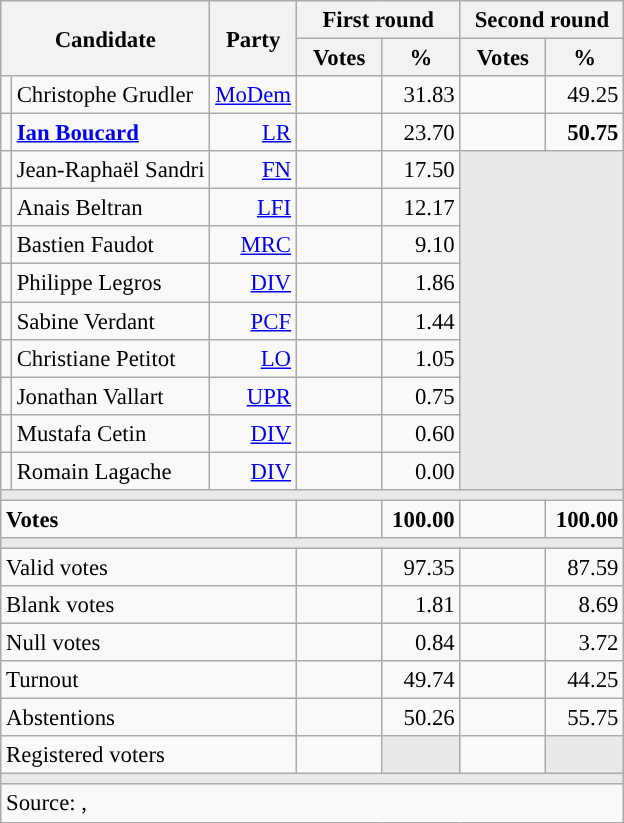<table class="wikitable" style="text-align:right;font-size:95%;">
<tr>
<th rowspan="2" colspan="2">Candidate</th>
<th rowspan="2">Party</th>
<th colspan="2">First round</th>
<th colspan="2">Second round</th>
</tr>
<tr>
<th style="width:50px;">Votes</th>
<th style="width:45px;">%</th>
<th style="width:50px;">Votes</th>
<th style="width:45px;">%</th>
</tr>
<tr>
<td style="background:"></td>
<td style="text-align:left;">Christophe Grudler</td>
<td><a href='#'>MoDem</a></td>
<td></td>
<td>31.83</td>
<td></td>
<td>49.25</td>
</tr>
<tr>
<td style="background:"></td>
<td style="text-align:left;"><strong><a href='#'>Ian Boucard</a></strong></td>
<td><a href='#'>LR</a></td>
<td></td>
<td>23.70</td>
<td><strong></strong></td>
<td><strong>50.75</strong></td>
</tr>
<tr>
<td style="background:"></td>
<td style="text-align:left;">Jean-Raphaël Sandri</td>
<td><a href='#'>FN</a></td>
<td></td>
<td>17.50</td>
<td colspan="2" rowspan="9" style="background:#E9E9E9;"></td>
</tr>
<tr>
<td style="background:"></td>
<td style="text-align:left;">Anais Beltran</td>
<td><a href='#'>LFI</a></td>
<td></td>
<td>12.17</td>
</tr>
<tr>
<td style="background:"></td>
<td style="text-align:left;">Bastien Faudot</td>
<td><a href='#'>MRC</a></td>
<td></td>
<td>9.10</td>
</tr>
<tr>
<td style="background:"></td>
<td style="text-align:left;">Philippe Legros</td>
<td><a href='#'>DIV</a></td>
<td></td>
<td>1.86</td>
</tr>
<tr>
<td style="background:"></td>
<td style="text-align:left;">Sabine Verdant</td>
<td><a href='#'>PCF</a></td>
<td></td>
<td>1.44</td>
</tr>
<tr>
<td style="background:"></td>
<td style="text-align:left;">Christiane Petitot</td>
<td><a href='#'>LO</a></td>
<td></td>
<td>1.05</td>
</tr>
<tr>
<td style="background:"></td>
<td style="text-align:left;">Jonathan Vallart</td>
<td><a href='#'>UPR</a></td>
<td></td>
<td>0.75</td>
</tr>
<tr>
<td style="background:"></td>
<td style="text-align:left;">Mustafa Cetin</td>
<td><a href='#'>DIV</a></td>
<td></td>
<td>0.60</td>
</tr>
<tr>
<td style="background:"></td>
<td style="text-align:left;">Romain Lagache</td>
<td><a href='#'>DIV</a></td>
<td></td>
<td>0.00</td>
</tr>
<tr>
<td colspan="7" style="background:#E9E9E9;"></td>
</tr>
<tr style="font-weight:bold;">
<td colspan="3" style="text-align:left;">Votes</td>
<td></td>
<td>100.00</td>
<td></td>
<td>100.00</td>
</tr>
<tr>
<td colspan="7" style="background:#E9E9E9;"></td>
</tr>
<tr>
<td colspan="3" style="text-align:left;">Valid votes</td>
<td></td>
<td>97.35</td>
<td></td>
<td>87.59</td>
</tr>
<tr>
<td colspan="3" style="text-align:left;">Blank votes</td>
<td></td>
<td>1.81</td>
<td></td>
<td>8.69</td>
</tr>
<tr>
<td colspan="3" style="text-align:left;">Null votes</td>
<td></td>
<td>0.84</td>
<td></td>
<td>3.72</td>
</tr>
<tr>
<td colspan="3" style="text-align:left;">Turnout</td>
<td></td>
<td>49.74</td>
<td></td>
<td>44.25</td>
</tr>
<tr>
<td colspan="3" style="text-align:left;">Abstentions</td>
<td></td>
<td>50.26</td>
<td></td>
<td>55.75</td>
</tr>
<tr>
<td colspan="3" style="text-align:left;">Registered voters</td>
<td></td>
<td style="background:#E9E9E9;"></td>
<td></td>
<td style="background:#E9E9E9;"></td>
</tr>
<tr>
<td colspan="7" style="background:#E9E9E9;"></td>
</tr>
<tr>
<td colspan="7" style="text-align:left;">Source: , </td>
</tr>
</table>
